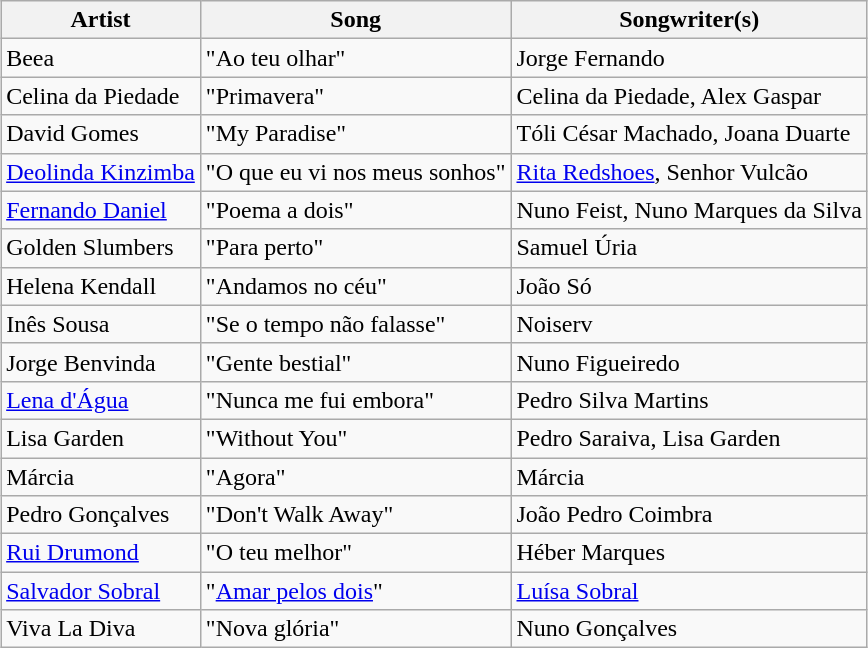<table class="sortable wikitable" style="margin: 1em auto 1em auto">
<tr>
<th>Artist</th>
<th>Song</th>
<th>Songwriter(s)</th>
</tr>
<tr>
<td>Beea</td>
<td>"Ao teu olhar"</td>
<td>Jorge Fernando</td>
</tr>
<tr>
<td>Celina da Piedade</td>
<td>"Primavera"</td>
<td>Celina da Piedade, Alex Gaspar</td>
</tr>
<tr>
<td>David Gomes</td>
<td>"My Paradise"</td>
<td>Tóli César Machado, Joana Duarte</td>
</tr>
<tr>
<td><a href='#'>Deolinda Kinzimba</a></td>
<td>"O que eu vi nos meus sonhos"</td>
<td><a href='#'>Rita Redshoes</a>, Senhor Vulcão</td>
</tr>
<tr>
<td><a href='#'>Fernando Daniel</a></td>
<td>"Poema a dois"</td>
<td>Nuno Feist, Nuno Marques da Silva</td>
</tr>
<tr>
<td>Golden Slumbers</td>
<td>"Para perto"</td>
<td>Samuel Úria</td>
</tr>
<tr>
<td>Helena Kendall</td>
<td>"Andamos no céu"</td>
<td>João Só</td>
</tr>
<tr>
<td>Inês Sousa</td>
<td>"Se o tempo não falasse"</td>
<td>Noiserv</td>
</tr>
<tr>
<td>Jorge Benvinda</td>
<td>"Gente bestial"</td>
<td>Nuno Figueiredo</td>
</tr>
<tr>
<td><a href='#'>Lena d'Água</a></td>
<td>"Nunca me fui embora"</td>
<td>Pedro Silva Martins</td>
</tr>
<tr>
<td>Lisa Garden</td>
<td>"Without You"</td>
<td>Pedro Saraiva, Lisa Garden</td>
</tr>
<tr>
<td>Márcia</td>
<td>"Agora"</td>
<td>Márcia</td>
</tr>
<tr>
<td>Pedro Gonçalves</td>
<td>"Don't Walk Away"</td>
<td>João Pedro Coimbra</td>
</tr>
<tr>
<td><a href='#'>Rui Drumond</a></td>
<td>"O teu melhor"</td>
<td>Héber Marques</td>
</tr>
<tr>
<td><a href='#'>Salvador Sobral</a></td>
<td>"<a href='#'>Amar pelos dois</a>"</td>
<td><a href='#'>Luísa Sobral</a></td>
</tr>
<tr>
<td>Viva La Diva</td>
<td>"Nova glória"</td>
<td>Nuno Gonçalves</td>
</tr>
</table>
